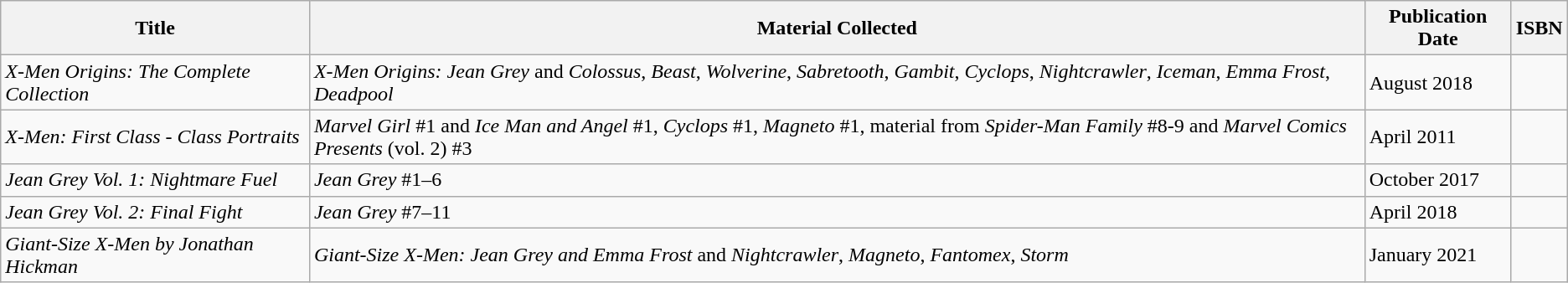<table class="wikitable">
<tr>
<th>Title</th>
<th>Material Collected</th>
<th>Publication Date</th>
<th>ISBN</th>
</tr>
<tr>
<td><em>X-Men Origins: The Complete Collection</em></td>
<td><em>X-Men Origins: Jean Grey</em> and <em>Colossus</em>, <em>Beast</em>, <em>Wolverine</em>, <em>Sabretooth</em>, <em>Gambit</em>, <em>Cyclops</em>, <em>Nightcrawler</em>, <em>Iceman</em>, <em>Emma Frost</em>, <em>Deadpool</em></td>
<td>August 2018</td>
<td></td>
</tr>
<tr>
<td><em>X-Men: First Class - Class Portraits</em></td>
<td><em>Marvel Girl</em> #1 and <em>Ice Man and Angel</em> #1, <em>Cyclops</em> #1, <em>Magneto</em> #1, material from <em>Spider-Man Family</em> #8-9 and <em>Marvel Comics Presents</em> (vol. 2) #3</td>
<td>April 2011</td>
<td></td>
</tr>
<tr>
<td><em>Jean Grey Vol. 1: Nightmare Fuel</em></td>
<td><em>Jean Grey</em> #1–6</td>
<td>October 2017</td>
<td></td>
</tr>
<tr>
<td><em>Jean Grey Vol. 2: Final Fight</em></td>
<td><em>Jean Grey</em> #7–11</td>
<td>April 2018</td>
<td></td>
</tr>
<tr>
<td><em>Giant-Size X-Men by Jonathan Hickman</em></td>
<td><em>Giant-Size X-Men: Jean Grey and Emma Frost</em> and <em>Nightcrawler</em>, <em>Magneto</em>, <em>Fantomex</em>, <em>Storm</em></td>
<td>January 2021</td>
<td></td>
</tr>
</table>
